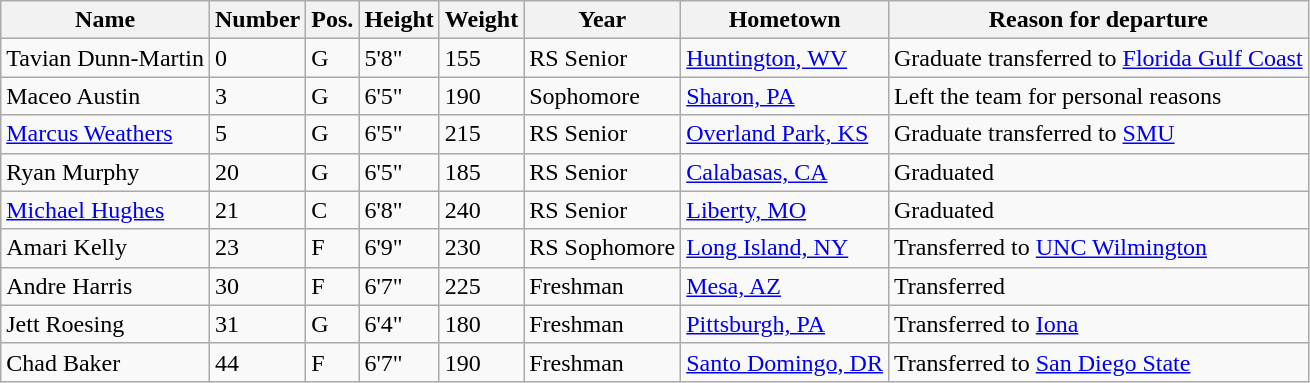<table class="wikitable sortable" border="1">
<tr>
<th>Name</th>
<th>Number</th>
<th>Pos.</th>
<th>Height</th>
<th>Weight</th>
<th>Year</th>
<th>Hometown</th>
<th class="unsortable">Reason for departure</th>
</tr>
<tr>
<td>Tavian Dunn-Martin</td>
<td>0</td>
<td>G</td>
<td>5'8"</td>
<td>155</td>
<td>RS Senior</td>
<td><a href='#'>Huntington, WV</a></td>
<td>Graduate transferred to <a href='#'>Florida Gulf Coast</a></td>
</tr>
<tr>
<td>Maceo Austin</td>
<td>3</td>
<td>G</td>
<td>6'5"</td>
<td>190</td>
<td>Sophomore</td>
<td><a href='#'>Sharon, PA</a></td>
<td>Left the team for personal reasons</td>
</tr>
<tr>
<td><a href='#'>Marcus Weathers</a></td>
<td>5</td>
<td>G</td>
<td>6'5"</td>
<td>215</td>
<td>RS Senior</td>
<td><a href='#'>Overland Park, KS</a></td>
<td>Graduate transferred to <a href='#'>SMU</a></td>
</tr>
<tr>
<td>Ryan Murphy</td>
<td>20</td>
<td>G</td>
<td>6'5"</td>
<td>185</td>
<td>RS Senior</td>
<td><a href='#'>Calabasas, CA</a></td>
<td>Graduated</td>
</tr>
<tr>
<td><a href='#'>Michael Hughes</a></td>
<td>21</td>
<td>C</td>
<td>6'8"</td>
<td>240</td>
<td>RS Senior</td>
<td><a href='#'>Liberty, MO</a></td>
<td>Graduated</td>
</tr>
<tr>
<td>Amari Kelly</td>
<td>23</td>
<td>F</td>
<td>6'9"</td>
<td>230</td>
<td>RS Sophomore</td>
<td><a href='#'>Long Island, NY</a></td>
<td>Transferred to <a href='#'>UNC Wilmington</a></td>
</tr>
<tr>
<td>Andre Harris</td>
<td>30</td>
<td>F</td>
<td>6'7"</td>
<td>225</td>
<td>Freshman</td>
<td><a href='#'>Mesa, AZ</a></td>
<td>Transferred</td>
</tr>
<tr>
<td>Jett Roesing</td>
<td>31</td>
<td>G</td>
<td>6'4"</td>
<td>180</td>
<td>Freshman</td>
<td><a href='#'>Pittsburgh, PA</a></td>
<td>Transferred to <a href='#'>Iona</a></td>
</tr>
<tr>
<td>Chad Baker</td>
<td>44</td>
<td>F</td>
<td>6'7"</td>
<td>190</td>
<td>Freshman</td>
<td><a href='#'>Santo Domingo, DR</a></td>
<td>Transferred to <a href='#'>San Diego State</a></td>
</tr>
</table>
